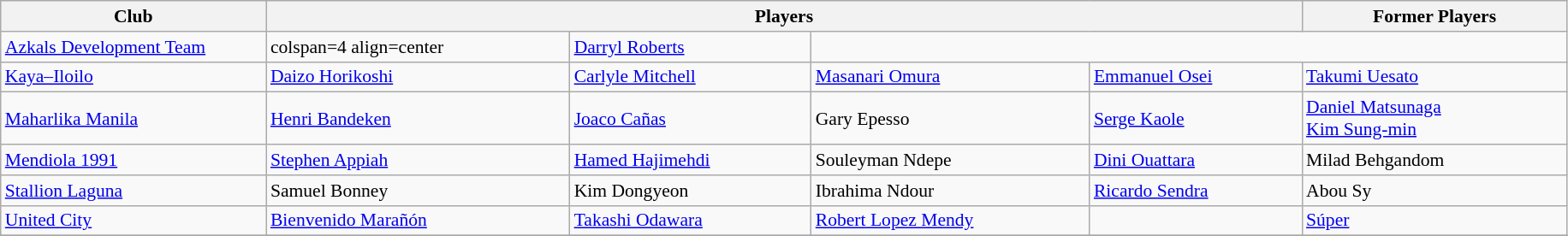<table class="wikitable" style="font-size:90%;">
<tr>
<th style="width:200px;">Club</th>
<th style="width:800px;" colspan=4>Players</th>
<th style="width:200px;">Former Players</th>
</tr>
<tr>
<td><a href='#'>Azkals Development Team</a></td>
<td>colspan=4 align=center</td>
<td> <a href='#'>Darryl Roberts</a></td>
</tr>
<tr>
<td><a href='#'>Kaya–Iloilo</a></td>
<td> <a href='#'>Daizo Horikoshi</a></td>
<td> <a href='#'>Carlyle Mitchell</a></td>
<td> <a href='#'>Masanari Omura</a></td>
<td> <a href='#'>Emmanuel Osei</a></td>
<td> <a href='#'>Takumi Uesato</a></td>
</tr>
<tr>
<td><a href='#'>Maharlika Manila</a></td>
<td> <a href='#'>Henri Bandeken</a></td>
<td> <a href='#'>Joaco Cañas</a></td>
<td> Gary Epesso</td>
<td> <a href='#'>Serge Kaole</a></td>
<td> <a href='#'>Daniel Matsunaga</a><br> <a href='#'>Kim Sung-min</a></td>
</tr>
<tr>
<td><a href='#'>Mendiola 1991</a></td>
<td> <a href='#'>Stephen Appiah</a></td>
<td> <a href='#'>Hamed Hajimehdi</a></td>
<td> Souleyman Ndepe</td>
<td> <a href='#'>Dini Ouattara</a></td>
<td> Milad Behgandom</td>
</tr>
<tr>
<td><a href='#'>Stallion Laguna</a></td>
<td> Samuel Bonney</td>
<td> Kim Dongyeon</td>
<td> Ibrahima Ndour</td>
<td> <a href='#'>Ricardo Sendra</a></td>
<td> Abou Sy</td>
</tr>
<tr>
<td><a href='#'>United City</a></td>
<td> <a href='#'>Bienvenido Marañón</a></td>
<td> <a href='#'>Takashi Odawara</a></td>
<td> <a href='#'>Robert Lopez Mendy</a></td>
<td></td>
<td> <a href='#'>Súper</a></td>
</tr>
<tr>
</tr>
</table>
